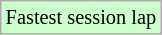<table class="wikitable sortable" style="font-size: 85%;">
<tr style="background:#ccffcc;">
<td>Fastest session lap</td>
</tr>
</table>
